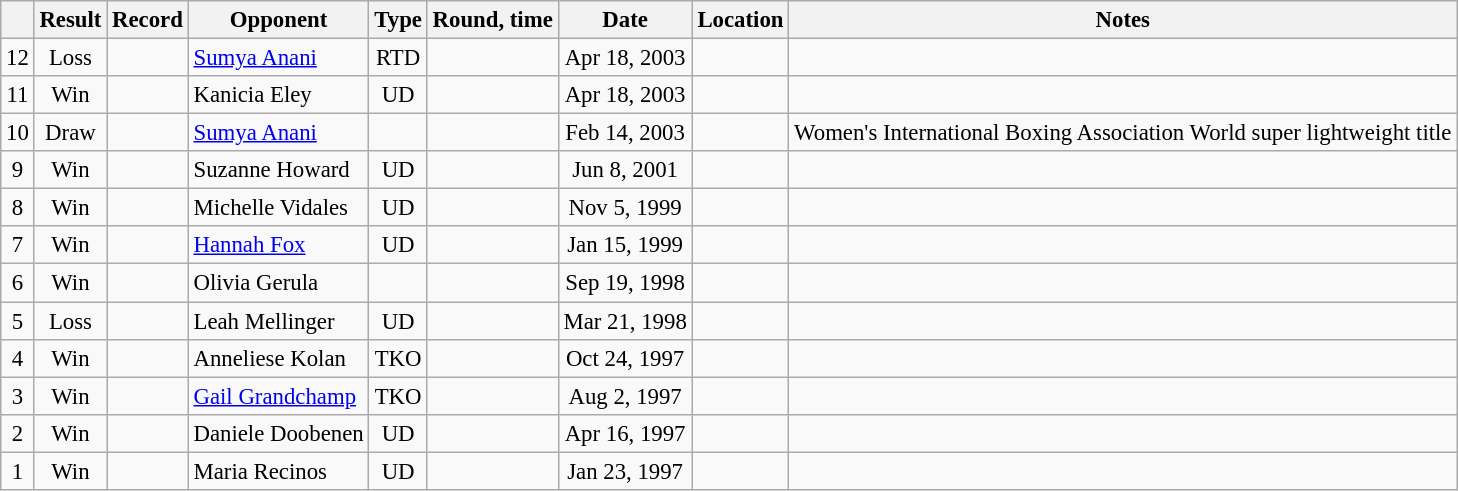<table class="wikitable" style="text-align:center; font-size:95%">
<tr>
<th></th>
<th>Result</th>
<th>Record</th>
<th>Opponent</th>
<th>Type</th>
<th>Round, time</th>
<th>Date</th>
<th>Location</th>
<th>Notes</th>
</tr>
<tr>
<td>12</td>
<td>Loss</td>
<td></td>
<td style="text-align:left;"> <a href='#'>Sumya Anani</a></td>
<td>RTD</td>
<td></td>
<td>Apr 18, 2003</td>
<td style="text-align:left;"></td>
<td style="text-align:left;"></td>
</tr>
<tr>
<td>11</td>
<td>Win</td>
<td></td>
<td style="text-align:left;"> Kanicia Eley</td>
<td>UD</td>
<td></td>
<td>Apr 18, 2003</td>
<td style="text-align:left;"></td>
<td style="text-align:left;"></td>
</tr>
<tr>
<td>10</td>
<td>Draw</td>
<td></td>
<td style="text-align:left;"> <a href='#'>Sumya Anani</a></td>
<td></td>
<td></td>
<td>Feb 14, 2003</td>
<td style="text-align:left;"></td>
<td style="text-align:left;">Women's International Boxing Association World super lightweight title</td>
</tr>
<tr>
<td>9</td>
<td>Win</td>
<td></td>
<td style="text-align:left;"> Suzanne Howard</td>
<td>UD</td>
<td></td>
<td>Jun 8, 2001</td>
<td style="text-align:left;"></td>
<td style="text-align:left;"></td>
</tr>
<tr>
<td>8</td>
<td>Win</td>
<td></td>
<td style="text-align:left;"> Michelle Vidales</td>
<td>UD</td>
<td></td>
<td>Nov 5, 1999</td>
<td style="text-align:left;"></td>
<td style="text-align:left;"></td>
</tr>
<tr>
<td>7</td>
<td>Win</td>
<td></td>
<td style="text-align:left;"> <a href='#'>Hannah Fox</a></td>
<td>UD</td>
<td></td>
<td>Jan 15, 1999</td>
<td style="text-align:left;"></td>
<td style="text-align:left;"></td>
</tr>
<tr>
<td>6</td>
<td>Win</td>
<td></td>
<td style="text-align:left;"> Olivia Gerula</td>
<td></td>
<td></td>
<td>Sep 19, 1998</td>
<td style="text-align:left;"></td>
<td style="text-align:left;"></td>
</tr>
<tr>
<td>5</td>
<td>Loss</td>
<td></td>
<td style="text-align:left;"> Leah Mellinger</td>
<td>UD</td>
<td></td>
<td>Mar 21, 1998</td>
<td style="text-align:left;"></td>
<td style="text-align:left;"></td>
</tr>
<tr>
<td>4</td>
<td>Win</td>
<td></td>
<td style="text-align:left;"> Anneliese Kolan</td>
<td>TKO</td>
<td></td>
<td>Oct 24, 1997</td>
<td style="text-align:left;"></td>
<td style="text-align:left;"></td>
</tr>
<tr>
<td>3</td>
<td>Win</td>
<td></td>
<td style="text-align:left;"> <a href='#'>Gail Grandchamp</a></td>
<td>TKO</td>
<td></td>
<td>Aug 2, 1997</td>
<td style="text-align:left;"></td>
<td style="text-align:left;"></td>
</tr>
<tr>
<td>2</td>
<td>Win</td>
<td></td>
<td style="text-align:left;"> Daniele Doobenen</td>
<td>UD</td>
<td></td>
<td>Apr 16, 1997</td>
<td style="text-align:left;"></td>
<td style="text-align:left;"></td>
</tr>
<tr>
<td>1</td>
<td>Win</td>
<td></td>
<td style="text-align:left;"> Maria Recinos</td>
<td>UD</td>
<td></td>
<td>Jan 23, 1997</td>
<td style="text-align:left;"></td>
<td style="text-align:left;"></td>
</tr>
</table>
